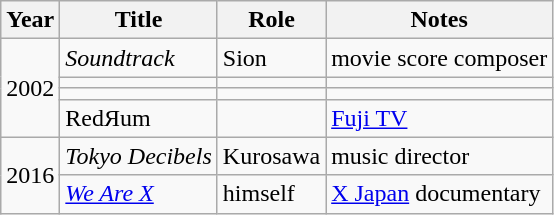<table class="wikitable">
<tr>
<th>Year</th>
<th>Title</th>
<th>Role</th>
<th>Notes</th>
</tr>
<tr>
<td rowspan="4">2002</td>
<td><em>Soundtrack</em></td>
<td>Sion</td>
<td>movie score composer</td>
</tr>
<tr>
<td></td>
<td></td>
<td></td>
</tr>
<tr>
<td></td>
<td></td>
<td></td>
</tr>
<tr>
<td>RedЯum</td>
<td></td>
<td><a href='#'>Fuji TV</a></td>
</tr>
<tr>
<td rowspan="2">2016</td>
<td><em>Tokyo Decibels</em></td>
<td>Kurosawa</td>
<td>music director</td>
</tr>
<tr>
<td><em><a href='#'>We Are X</a></em></td>
<td>himself</td>
<td><a href='#'>X Japan</a> documentary</td>
</tr>
</table>
